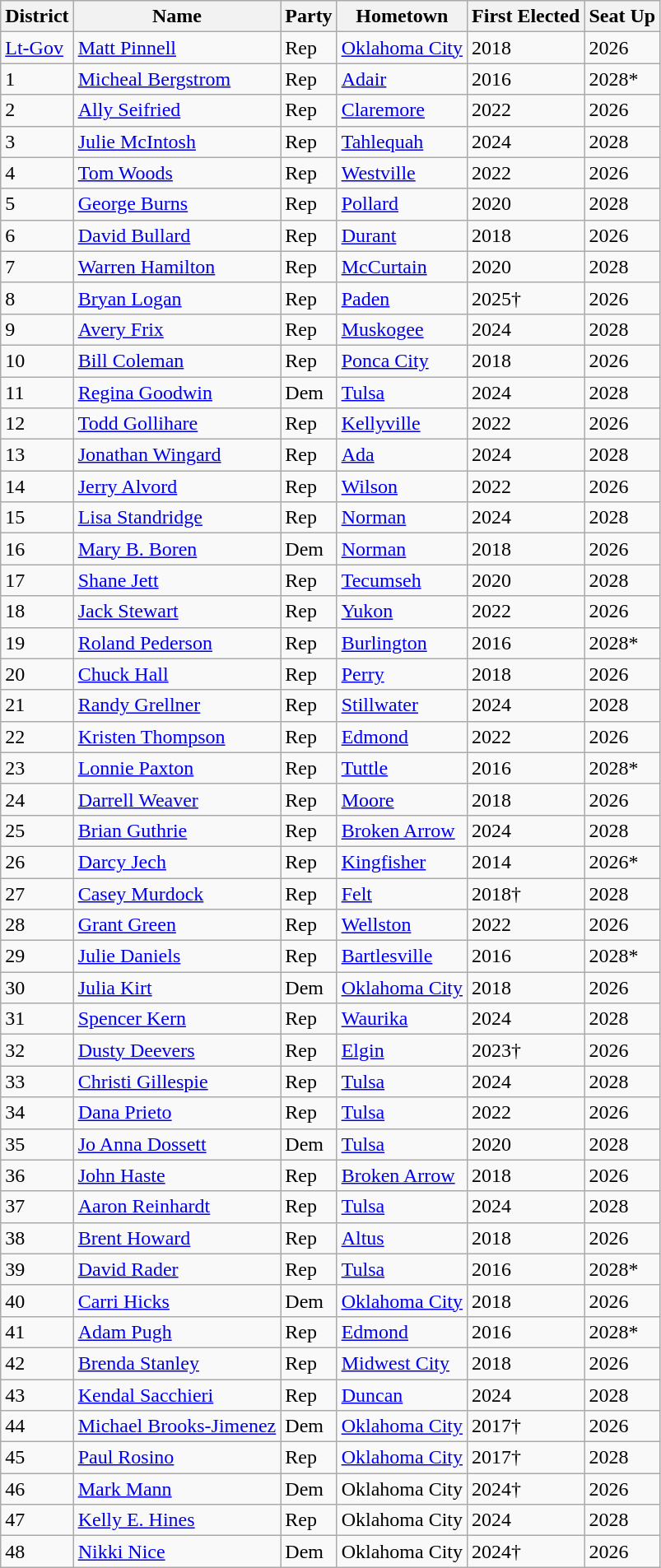<table class="wikitable sortable">
<tr>
<th>District</th>
<th>Name</th>
<th>Party</th>
<th>Hometown</th>
<th>First Elected</th>
<th>Seat Up</th>
</tr>
<tr>
<td><a href='#'>Lt-Gov</a></td>
<td><a href='#'>Matt Pinnell</a></td>
<td>Rep</td>
<td><a href='#'>Oklahoma City</a></td>
<td>2018</td>
<td>2026</td>
</tr>
<tr>
<td>1</td>
<td><a href='#'>Micheal Bergstrom</a></td>
<td>Rep</td>
<td><a href='#'>Adair</a></td>
<td>2016</td>
<td>2028*</td>
</tr>
<tr>
<td>2</td>
<td><a href='#'>Ally Seifried</a></td>
<td>Rep</td>
<td><a href='#'>Claremore</a></td>
<td>2022</td>
<td>2026</td>
</tr>
<tr>
<td>3</td>
<td><a href='#'>Julie McIntosh</a></td>
<td>Rep</td>
<td><a href='#'>Tahlequah</a></td>
<td>2024</td>
<td>2028</td>
</tr>
<tr>
<td>4</td>
<td><a href='#'>Tom Woods</a></td>
<td>Rep</td>
<td><a href='#'>Westville</a></td>
<td>2022</td>
<td>2026</td>
</tr>
<tr>
<td>5</td>
<td><a href='#'>George Burns</a></td>
<td>Rep</td>
<td><a href='#'>Pollard</a></td>
<td>2020</td>
<td>2028</td>
</tr>
<tr>
<td>6</td>
<td><a href='#'>David Bullard</a></td>
<td>Rep</td>
<td><a href='#'>Durant</a></td>
<td>2018</td>
<td>2026</td>
</tr>
<tr>
<td>7</td>
<td><a href='#'>Warren Hamilton</a></td>
<td>Rep</td>
<td><a href='#'>McCurtain</a></td>
<td>2020</td>
<td>2028</td>
</tr>
<tr>
<td>8</td>
<td><a href='#'>Bryan Logan</a></td>
<td>Rep</td>
<td><a href='#'>Paden</a></td>
<td>2025†</td>
<td>2026</td>
</tr>
<tr>
<td>9</td>
<td><a href='#'>Avery Frix</a></td>
<td>Rep</td>
<td><a href='#'>Muskogee</a></td>
<td>2024</td>
<td>2028</td>
</tr>
<tr>
<td>10</td>
<td><a href='#'>Bill Coleman</a></td>
<td>Rep</td>
<td><a href='#'>Ponca City</a></td>
<td>2018</td>
<td>2026</td>
</tr>
<tr>
<td>11</td>
<td><a href='#'>Regina Goodwin</a></td>
<td>Dem</td>
<td><a href='#'>Tulsa</a></td>
<td>2024</td>
<td>2028</td>
</tr>
<tr>
<td>12</td>
<td><a href='#'>Todd Gollihare</a></td>
<td>Rep</td>
<td><a href='#'>Kellyville</a></td>
<td>2022</td>
<td>2026</td>
</tr>
<tr>
<td>13</td>
<td><a href='#'>Jonathan Wingard</a></td>
<td>Rep</td>
<td><a href='#'>Ada</a></td>
<td>2024</td>
<td>2028</td>
</tr>
<tr>
<td>14</td>
<td><a href='#'>Jerry Alvord</a></td>
<td>Rep</td>
<td><a href='#'>Wilson</a></td>
<td>2022</td>
<td>2026</td>
</tr>
<tr>
<td>15</td>
<td><a href='#'>Lisa Standridge</a></td>
<td>Rep</td>
<td><a href='#'>Norman</a></td>
<td>2024</td>
<td>2028</td>
</tr>
<tr>
<td>16</td>
<td><a href='#'>Mary B. Boren</a></td>
<td>Dem</td>
<td><a href='#'>Norman</a></td>
<td>2018</td>
<td>2026</td>
</tr>
<tr>
<td>17</td>
<td><a href='#'>Shane Jett</a></td>
<td>Rep</td>
<td><a href='#'>Tecumseh</a></td>
<td>2020</td>
<td>2028</td>
</tr>
<tr>
<td>18</td>
<td><a href='#'>Jack Stewart</a></td>
<td>Rep</td>
<td><a href='#'>Yukon</a></td>
<td>2022</td>
<td>2026</td>
</tr>
<tr>
<td>19</td>
<td><a href='#'>Roland Pederson</a></td>
<td>Rep</td>
<td><a href='#'>Burlington</a></td>
<td>2016</td>
<td>2028*</td>
</tr>
<tr>
<td>20</td>
<td><a href='#'>Chuck Hall</a></td>
<td>Rep</td>
<td><a href='#'>Perry</a></td>
<td>2018</td>
<td>2026</td>
</tr>
<tr>
<td>21</td>
<td><a href='#'>Randy Grellner</a></td>
<td>Rep</td>
<td><a href='#'>Stillwater</a></td>
<td>2024</td>
<td>2028</td>
</tr>
<tr>
<td>22</td>
<td><a href='#'>Kristen Thompson</a></td>
<td>Rep</td>
<td><a href='#'>Edmond</a></td>
<td>2022</td>
<td>2026</td>
</tr>
<tr>
<td>23</td>
<td><a href='#'>Lonnie Paxton</a></td>
<td>Rep</td>
<td><a href='#'>Tuttle</a></td>
<td>2016</td>
<td>2028*</td>
</tr>
<tr>
<td>24</td>
<td><a href='#'>Darrell Weaver</a></td>
<td>Rep</td>
<td><a href='#'>Moore</a></td>
<td>2018</td>
<td>2026</td>
</tr>
<tr>
<td>25</td>
<td><a href='#'>Brian Guthrie</a></td>
<td>Rep</td>
<td><a href='#'>Broken Arrow</a></td>
<td>2024</td>
<td>2028</td>
</tr>
<tr>
<td>26</td>
<td><a href='#'>Darcy Jech</a></td>
<td>Rep</td>
<td><a href='#'>Kingfisher</a></td>
<td>2014</td>
<td>2026*</td>
</tr>
<tr>
<td>27</td>
<td><a href='#'>Casey Murdock</a></td>
<td>Rep</td>
<td><a href='#'>Felt</a></td>
<td>2018†</td>
<td>2028</td>
</tr>
<tr>
<td>28</td>
<td><a href='#'>Grant Green</a></td>
<td>Rep</td>
<td><a href='#'>Wellston</a></td>
<td>2022</td>
<td>2026</td>
</tr>
<tr>
<td>29</td>
<td><a href='#'>Julie Daniels</a></td>
<td>Rep</td>
<td><a href='#'>Bartlesville</a></td>
<td>2016</td>
<td>2028*</td>
</tr>
<tr>
<td>30</td>
<td><a href='#'>Julia Kirt</a></td>
<td>Dem</td>
<td><a href='#'>Oklahoma City</a></td>
<td>2018</td>
<td>2026</td>
</tr>
<tr>
<td>31</td>
<td><a href='#'>Spencer Kern</a></td>
<td>Rep</td>
<td><a href='#'>Waurika</a></td>
<td>2024</td>
<td>2028</td>
</tr>
<tr>
<td>32</td>
<td><a href='#'>Dusty Deevers</a></td>
<td>Rep</td>
<td><a href='#'>Elgin</a></td>
<td>2023†</td>
<td>2026</td>
</tr>
<tr>
<td>33</td>
<td><a href='#'>Christi Gillespie</a></td>
<td>Rep</td>
<td><a href='#'>Tulsa</a></td>
<td>2024</td>
<td>2028</td>
</tr>
<tr>
<td>34</td>
<td><a href='#'>Dana Prieto</a></td>
<td>Rep</td>
<td><a href='#'>Tulsa</a></td>
<td>2022</td>
<td>2026</td>
</tr>
<tr>
<td>35</td>
<td><a href='#'>Jo Anna Dossett</a></td>
<td>Dem</td>
<td><a href='#'>Tulsa</a></td>
<td>2020</td>
<td>2028</td>
</tr>
<tr>
<td>36</td>
<td><a href='#'>John Haste</a></td>
<td>Rep</td>
<td><a href='#'>Broken Arrow</a></td>
<td>2018</td>
<td>2026</td>
</tr>
<tr>
<td>37</td>
<td><a href='#'>Aaron Reinhardt</a></td>
<td>Rep</td>
<td><a href='#'>Tulsa</a></td>
<td>2024</td>
<td>2028</td>
</tr>
<tr>
<td>38</td>
<td><a href='#'>Brent Howard</a></td>
<td>Rep</td>
<td><a href='#'>Altus</a></td>
<td>2018</td>
<td>2026</td>
</tr>
<tr>
<td>39</td>
<td><a href='#'>David Rader</a></td>
<td>Rep</td>
<td><a href='#'>Tulsa</a></td>
<td>2016</td>
<td>2028*</td>
</tr>
<tr>
<td>40</td>
<td><a href='#'>Carri Hicks</a></td>
<td>Dem</td>
<td><a href='#'>Oklahoma City</a></td>
<td>2018</td>
<td>2026</td>
</tr>
<tr>
<td>41</td>
<td><a href='#'>Adam Pugh</a></td>
<td>Rep</td>
<td><a href='#'>Edmond</a></td>
<td>2016</td>
<td>2028*</td>
</tr>
<tr>
<td>42</td>
<td><a href='#'>Brenda Stanley</a></td>
<td>Rep</td>
<td><a href='#'>Midwest City</a></td>
<td>2018</td>
<td>2026</td>
</tr>
<tr>
<td>43</td>
<td><a href='#'>Kendal Sacchieri</a></td>
<td>Rep</td>
<td><a href='#'>Duncan</a></td>
<td>2024</td>
<td>2028</td>
</tr>
<tr>
<td>44</td>
<td><a href='#'>Michael Brooks-Jimenez</a></td>
<td>Dem</td>
<td><a href='#'>Oklahoma City</a></td>
<td>2017†</td>
<td>2026</td>
</tr>
<tr>
<td>45</td>
<td><a href='#'>Paul Rosino</a></td>
<td>Rep</td>
<td><a href='#'>Oklahoma City</a></td>
<td>2017†</td>
<td>2028</td>
</tr>
<tr>
<td>46</td>
<td><a href='#'>Mark Mann</a></td>
<td>Dem</td>
<td>Oklahoma City</td>
<td>2024†</td>
<td>2026</td>
</tr>
<tr>
<td>47</td>
<td><a href='#'>Kelly E. Hines</a></td>
<td>Rep</td>
<td>Oklahoma City</td>
<td>2024</td>
<td>2028</td>
</tr>
<tr>
<td>48</td>
<td><a href='#'>Nikki Nice</a></td>
<td>Dem</td>
<td>Oklahoma City</td>
<td>2024†</td>
<td>2026</td>
</tr>
</table>
